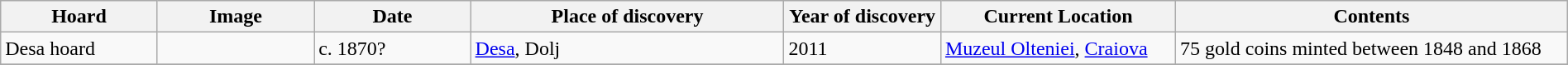<table class="wikitable sortable" style="width: 100%">
<tr>
<th width="10%">Hoard</th>
<th width="10%">Image</th>
<th width="10%">Date</th>
<th width="20%">Place of discovery</th>
<th width="10%">Year of discovery</th>
<th width="15%">Current Location</th>
<th class="unsortable" width="25%">Contents</th>
</tr>
<tr>
<td>Desa hoard</td>
<td></td>
<td>c. 1870?</td>
<td><a href='#'>Desa</a>, Dolj</td>
<td>2011</td>
<td><a href='#'>Muzeul Olteniei</a>, <a href='#'>Craiova</a></td>
<td>75 gold coins minted between 1848 and 1868</td>
</tr>
<tr>
</tr>
</table>
